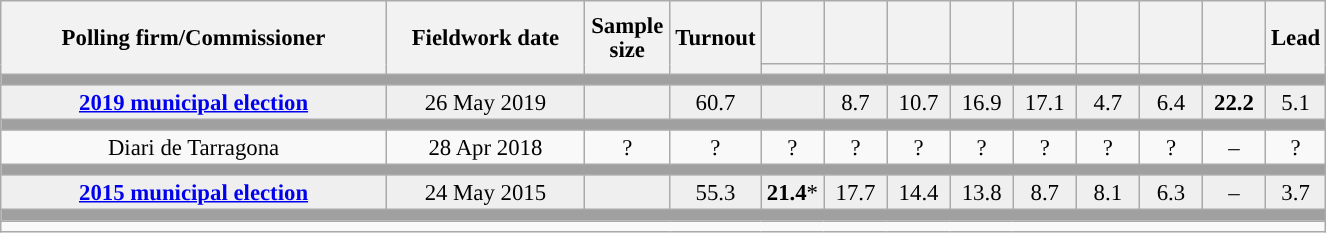<table class="wikitable collapsible collapsed" style="text-align:center; font-size:95%; line-height:16px;">
<tr style="height:42px;">
<th style="width:250px;" rowspan="2">Polling firm/Commissioner</th>
<th style="width:125px;" rowspan="2">Fieldwork date</th>
<th style="width:50px;" rowspan="2">Sample size</th>
<th style="width:45px;" rowspan="2">Turnout</th>
<th style="width:35px;"></th>
<th style="width:35px;"></th>
<th style="width:35px;"></th>
<th style="width:35px;"></th>
<th style="width:35px;"></th>
<th style="width:35px;"></th>
<th style="width:35px;"></th>
<th style="width:35px;"></th>
<th style="width:30px;" rowspan="2">Lead</th>
</tr>
<tr>
<th style="color:inherit;background:"></th>
<th style="color:inherit;background:"></th>
<th style="color:inherit;background:"></th>
<th style="color:inherit;background:"></th>
<th style="color:inherit;background:"></th>
<th style="color:inherit;background:"></th>
<th style="color:inherit;background:"></th>
<th style="color:inherit;background:"></th>
</tr>
<tr>
<td colspan="13" style="background:#A0A0A0"></td>
</tr>
<tr style="background:#EFEFEF;">
<td><strong><a href='#'>2019 municipal election</a></strong></td>
<td>26 May 2019</td>
<td></td>
<td>60.7</td>
<td></td>
<td>8.7<br></td>
<td>10.7<br></td>
<td>16.9<br></td>
<td>17.1<br></td>
<td>4.7<br></td>
<td>6.4<br></td>
<td><strong>22.2</strong><br></td>
<td style="background:">5.1</td>
</tr>
<tr>
<td colspan="13" style="background:#A0A0A0"></td>
</tr>
<tr>
<td>Diari de Tarragona</td>
<td>28 Apr 2018</td>
<td>?</td>
<td>?</td>
<td>?<br></td>
<td>?<br></td>
<td>?<br></td>
<td>?<br></td>
<td>?<br></td>
<td>?<br></td>
<td>?<br></td>
<td>–</td>
<td style="background:">?</td>
</tr>
<tr>
<td colspan="13" style="background:#A0A0A0"></td>
</tr>
<tr style="background:#EFEFEF;">
<td><strong><a href='#'>2015 municipal election</a></strong></td>
<td>24 May 2015</td>
<td></td>
<td>55.3</td>
<td><strong>21.4</strong>*<br></td>
<td>17.7<br></td>
<td>14.4<br></td>
<td>13.8<br></td>
<td>8.7<br></td>
<td>8.1<br></td>
<td>6.3<br></td>
<td>–</td>
<td style="background:">3.7</td>
</tr>
<tr>
<td colspan="13" style="background:#A0A0A0"></td>
</tr>
<tr>
<td align="left" colspan="13"></td>
</tr>
</table>
